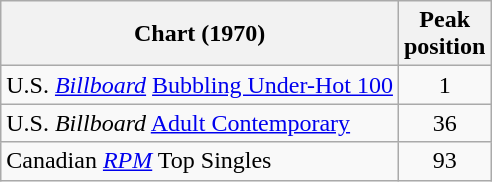<table class="wikitable">
<tr>
<th>Chart (1970)</th>
<th>Peak<br>position</th>
</tr>
<tr>
<td>U.S. <em><a href='#'>Billboard</a></em> <a href='#'>Bubbling Under-Hot 100</a></td>
<td style="text-align:center;">1</td>
</tr>
<tr>
<td>U.S. <em>Billboard</em> <a href='#'>Adult Contemporary</a></td>
<td style="text-align:center;">36</td>
</tr>
<tr>
<td>Canadian <em><a href='#'>RPM</a></em> Top Singles </td>
<td style="text-align:center;">93</td>
</tr>
</table>
